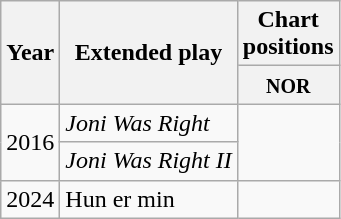<table class="wikitable">
<tr>
<th rowspan="2">Year</th>
<th rowspan="2">Extended play</th>
<th colspan="1">Chart positions</th>
</tr>
<tr>
<th width="30"><small>NOR<br></small></th>
</tr>
<tr>
<td align="center" rowspan="2">2016</td>
<td><em>Joni Was Right</em></td>
<td align="center" rowspan="2"></td>
</tr>
<tr>
<td><em>Joni Was Right II</em></td>
</tr>
<tr>
<td>2024</td>
<td>Hun er min</td>
<td></td>
</tr>
</table>
